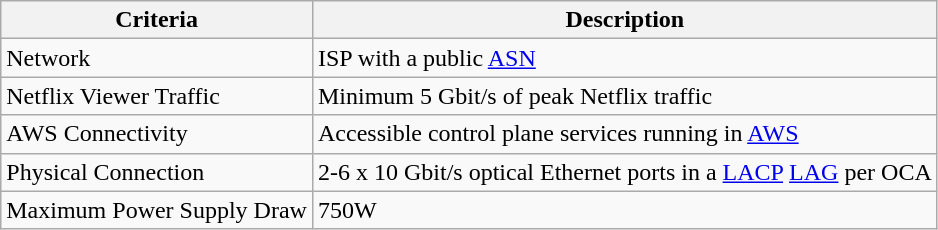<table class="wikitable">
<tr>
<th>Criteria</th>
<th>Description</th>
</tr>
<tr>
<td>Network</td>
<td>ISP with a public <a href='#'>ASN</a></td>
</tr>
<tr>
<td>Netflix Viewer Traffic</td>
<td>Minimum 5 Gbit/s of peak Netflix traffic</td>
</tr>
<tr>
<td>AWS Connectivity</td>
<td>Accessible control plane services running in <a href='#'>AWS</a></td>
</tr>
<tr>
<td>Physical Connection</td>
<td>2-6 x 10 Gbit/s optical Ethernet ports in a <a href='#'>LACP</a> <a href='#'>LAG</a> per OCA</td>
</tr>
<tr>
<td>Maximum Power Supply Draw</td>
<td>750W</td>
</tr>
</table>
